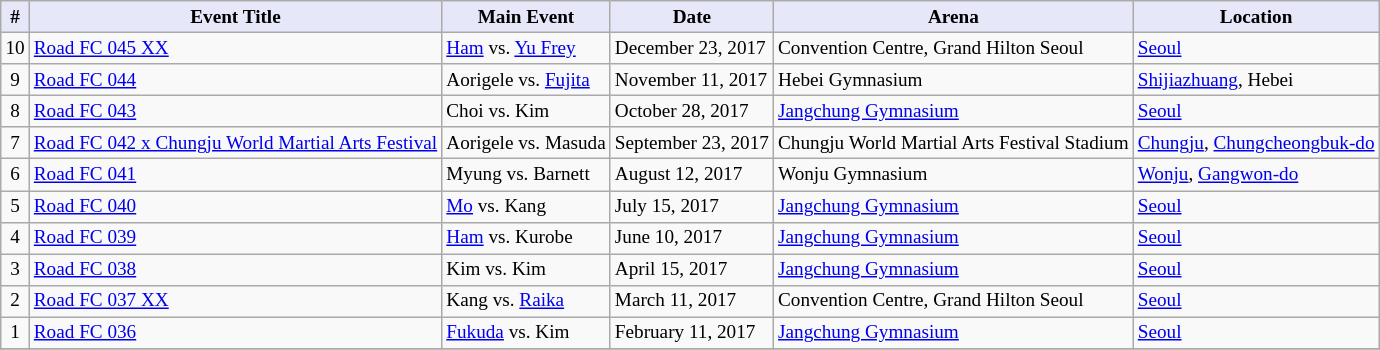<table class="sortable wikitable succession-box" style="margin:1.0em auto; font-size:80%;">
<tr>
<th style="background-color: #E6E8FA; color: #000000; text-align: center;" scope="col">#</th>
<th style="background-color: #E6E8FA; color: #000000; text-align: center;" scope="col">Event Title</th>
<th style="background-color: #E6E8FA; color: #000000; text-align: center;" scope="col">Main Event</th>
<th style="background-color: #E6E8FA; color: #000000; text-align: center;" scope="col">Date</th>
<th style="background-color: #E6E8FA; color: #000000; text-align: center;" scope="col">Arena</th>
<th style="background-color: #E6E8FA; color: #000000; text-align: center;" scope="col">Location</th>
</tr>
<tr>
<td align="center">10</td>
<td><a href='#'>Road FC 045 XX</a></td>
<td><a href='#'>Ham</a> vs. <a href='#'>Yu Frey</a></td>
<td>December 23, 2017</td>
<td>Convention Centre, Grand Hilton Seoul</td>
<td> <a href='#'>Seoul</a></td>
</tr>
<tr>
<td align="center">9</td>
<td><a href='#'>Road FC 044</a></td>
<td>Aorigele vs. <a href='#'>Fujita</a></td>
<td>November 11, 2017</td>
<td>Hebei Gymnasium</td>
<td> <a href='#'>Shijiazhuang</a>, Hebei</td>
</tr>
<tr>
<td align="center">8</td>
<td><a href='#'>Road FC 043</a></td>
<td>Choi vs. Kim</td>
<td>October 28, 2017</td>
<td><a href='#'>Jangchung Gymnasium</a></td>
<td> <a href='#'>Seoul</a></td>
</tr>
<tr>
<td align="center">7</td>
<td><a href='#'>Road FC 042 x Chungju World Martial Arts Festival</a></td>
<td>Aorigele vs. Masuda</td>
<td>September 23, 2017</td>
<td>Chungju World Martial Arts Festival Stadium</td>
<td> <a href='#'>Chungju</a>, <a href='#'>Chungcheongbuk-do</a></td>
</tr>
<tr>
<td align="center">6</td>
<td><a href='#'>Road FC 041</a></td>
<td>Myung vs. Barnett</td>
<td>August 12, 2017</td>
<td>Wonju Gymnasium</td>
<td> <a href='#'>Wonju</a>, <a href='#'>Gangwon-do</a></td>
</tr>
<tr>
<td align="center">5</td>
<td><a href='#'>Road FC 040</a></td>
<td><a href='#'>Mo</a> vs. Kang</td>
<td>July 15, 2017</td>
<td><a href='#'>Jangchung Gymnasium</a></td>
<td> <a href='#'>Seoul</a></td>
</tr>
<tr>
<td align="center">4</td>
<td><a href='#'>Road FC 039</a></td>
<td><a href='#'>Ham</a> vs. Kurobe</td>
<td>June 10, 2017</td>
<td><a href='#'>Jangchung Gymnasium</a></td>
<td> <a href='#'>Seoul</a></td>
</tr>
<tr>
<td align="center">3</td>
<td><a href='#'>Road FC 038</a></td>
<td>Kim vs. Kim</td>
<td>April 15, 2017</td>
<td><a href='#'>Jangchung Gymnasium</a></td>
<td> <a href='#'>Seoul</a></td>
</tr>
<tr>
<td align="center">2</td>
<td><a href='#'>Road FC 037 XX</a></td>
<td>Kang vs. <a href='#'>Raika</a></td>
<td>March 11, 2017</td>
<td>Convention Centre, Grand Hilton Seoul</td>
<td> <a href='#'>Seoul</a></td>
</tr>
<tr>
<td align="center">1</td>
<td><a href='#'>Road FC 036</a></td>
<td><a href='#'>Fukuda</a> vs. Kim</td>
<td>February 11, 2017</td>
<td><a href='#'>Jangchung Gymnasium</a></td>
<td> <a href='#'>Seoul</a></td>
</tr>
<tr>
</tr>
</table>
